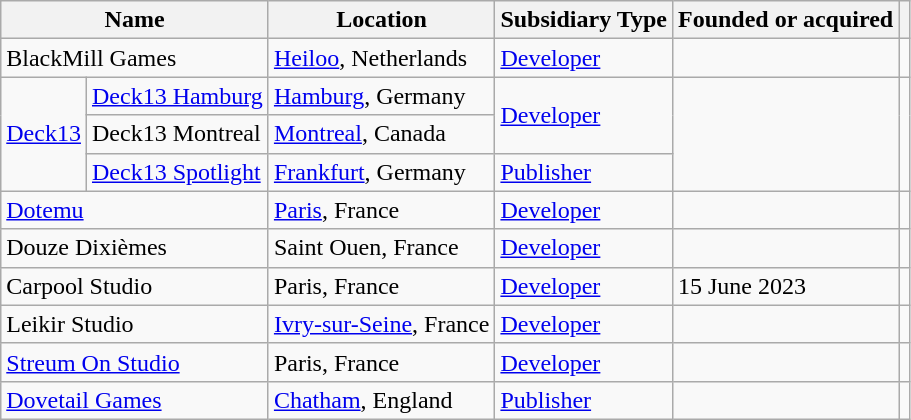<table class="wikitable sortable plainrowheaders">
<tr>
<th colspan="2" scope="col">Name</th>
<th scope="col">Location</th>
<th>Subsidiary Type</th>
<th scope="col">Founded or acquired</th>
<th scope="col" class="unsortable"></th>
</tr>
<tr>
<td colspan="2">BlackMill Games</td>
<td><a href='#'>Heiloo</a>, Netherlands</td>
<td><a href='#'>Developer</a></td>
<td></td>
<td style="text-align:center;"></td>
</tr>
<tr>
<td rowspan="3"><a href='#'>Deck13</a></td>
<td><a href='#'>Deck13 Hamburg</a></td>
<td><a href='#'>Hamburg</a>, Germany</td>
<td rowspan="2"><a href='#'>Developer</a></td>
<td rowspan="3"></td>
<td rowspan="3" style="text-align:center;"></td>
</tr>
<tr>
<td>Deck13 Montreal</td>
<td><a href='#'>Montreal</a>, Canada</td>
</tr>
<tr>
<td><a href='#'>Deck13 Spotlight</a></td>
<td><a href='#'>Frankfurt</a>, Germany</td>
<td><a href='#'>Publisher</a></td>
</tr>
<tr>
<td colspan="2"><a href='#'>Dotemu</a></td>
<td><a href='#'>Paris</a>, France</td>
<td><a href='#'>Developer</a></td>
<td></td>
<td style="text-align:center;"></td>
</tr>
<tr>
<td colspan="2">Douze Dixièmes</td>
<td>Saint Ouen, France</td>
<td><a href='#'>Developer</a></td>
<td></td>
<td style="text-align:center;"></td>
</tr>
<tr>
<td colspan="2">Carpool Studio</td>
<td>Paris, France</td>
<td><a href='#'>Developer</a></td>
<td>15 June 2023</td>
<td></td>
</tr>
<tr>
<td colspan="2">Leikir Studio</td>
<td><a href='#'>Ivry-sur-Seine</a>, France</td>
<td><a href='#'>Developer</a></td>
<td></td>
<td style="text-align:center;"></td>
</tr>
<tr>
<td colspan="2"><a href='#'>Streum On Studio</a></td>
<td>Paris, France</td>
<td><a href='#'>Developer</a></td>
<td></td>
<td style="text-align:center;"></td>
</tr>
<tr>
<td colspan="2"><a href='#'>Dovetail Games</a></td>
<td><a href='#'>Chatham</a>, England</td>
<td><a href='#'>Publisher</a></td>
<td></td>
<td style="text-align:center;"></td>
</tr>
</table>
